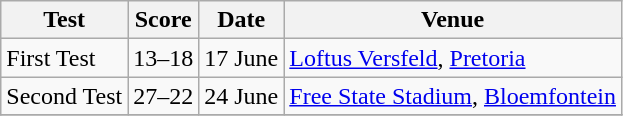<table class="wikitable">
<tr>
<th>Test</th>
<th>Score</th>
<th>Date</th>
<th>Venue</th>
</tr>
<tr>
<td>First Test</td>
<td align=center>13–18</td>
<td>17 June</td>
<td><a href='#'>Loftus Versfeld</a>, <a href='#'>Pretoria</a></td>
</tr>
<tr>
<td>Second Test</td>
<td align=center>27–22</td>
<td>24 June</td>
<td><a href='#'>Free State Stadium</a>, <a href='#'>Bloemfontein</a></td>
</tr>
<tr>
</tr>
</table>
